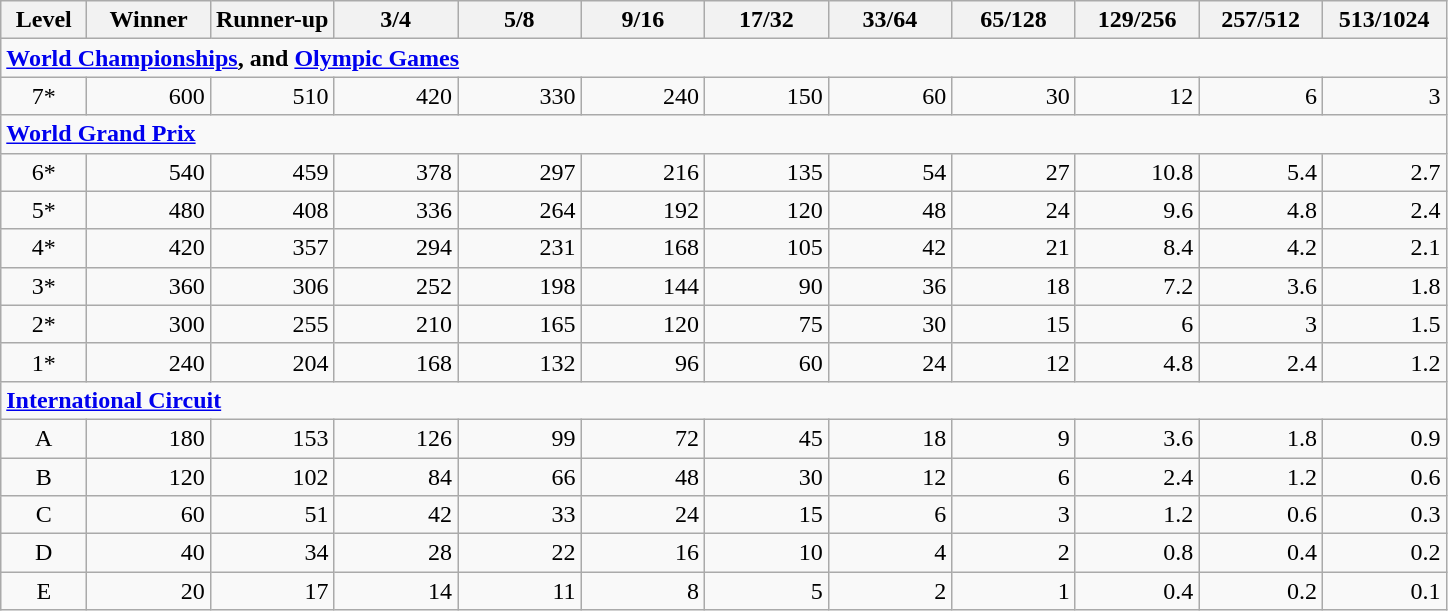<table class="wikitable" style="text-align:right">
<tr>
<th width="50">Level</th>
<th width="75">Winner</th>
<th width="75">Runner-up</th>
<th width="75">3/4</th>
<th width="75">5/8</th>
<th width="75">9/16</th>
<th width="75">17/32</th>
<th width="75">33/64</th>
<th width="75">65/128</th>
<th width="75">129/256</th>
<th width="75">257/512</th>
<th width="75">513/1024</th>
</tr>
<tr>
<td align="left" colspan="12"><strong><a href='#'>World Championships</a>, and <a href='#'>Olympic Games</a></strong></td>
</tr>
<tr>
<td align="center">7*</td>
<td>600</td>
<td>510</td>
<td>420</td>
<td>330</td>
<td>240</td>
<td>150</td>
<td>60</td>
<td>30</td>
<td>12</td>
<td>6</td>
<td>3</td>
</tr>
<tr>
<td align="left" colspan="12"><strong><a href='#'>World Grand Prix</a></strong></td>
</tr>
<tr>
<td align="center">6*</td>
<td>540</td>
<td>459</td>
<td>378</td>
<td>297</td>
<td>216</td>
<td>135</td>
<td>54</td>
<td>27</td>
<td>10.8</td>
<td>5.4</td>
<td>2.7</td>
</tr>
<tr>
<td align="center">5*</td>
<td>480</td>
<td>408</td>
<td>336</td>
<td>264</td>
<td>192</td>
<td>120</td>
<td>48</td>
<td>24</td>
<td>9.6</td>
<td>4.8</td>
<td>2.4</td>
</tr>
<tr>
<td align="center">4*</td>
<td>420</td>
<td>357</td>
<td>294</td>
<td>231</td>
<td>168</td>
<td>105</td>
<td>42</td>
<td>21</td>
<td>8.4</td>
<td>4.2</td>
<td>2.1</td>
</tr>
<tr>
<td align="center">3*</td>
<td>360</td>
<td>306</td>
<td>252</td>
<td>198</td>
<td>144</td>
<td>90</td>
<td>36</td>
<td>18</td>
<td>7.2</td>
<td>3.6</td>
<td>1.8</td>
</tr>
<tr>
<td align="center">2*</td>
<td>300</td>
<td>255</td>
<td>210</td>
<td>165</td>
<td>120</td>
<td>75</td>
<td>30</td>
<td>15</td>
<td>6</td>
<td>3</td>
<td>1.5</td>
</tr>
<tr>
<td align="center">1*</td>
<td>240</td>
<td>204</td>
<td>168</td>
<td>132</td>
<td>96</td>
<td>60</td>
<td>24</td>
<td>12</td>
<td>4.8</td>
<td>2.4</td>
<td>1.2</td>
</tr>
<tr>
<td align="left" colspan="12"><strong><a href='#'>International Circuit</a></strong></td>
</tr>
<tr>
<td align="center">A</td>
<td>180</td>
<td>153</td>
<td>126</td>
<td>99</td>
<td>72</td>
<td>45</td>
<td>18</td>
<td>9</td>
<td>3.6</td>
<td>1.8</td>
<td>0.9</td>
</tr>
<tr>
<td align="center">B</td>
<td>120</td>
<td>102</td>
<td>84</td>
<td>66</td>
<td>48</td>
<td>30</td>
<td>12</td>
<td>6</td>
<td>2.4</td>
<td>1.2</td>
<td>0.6</td>
</tr>
<tr>
<td align="center">C</td>
<td>60</td>
<td>51</td>
<td>42</td>
<td>33</td>
<td>24</td>
<td>15</td>
<td>6</td>
<td>3</td>
<td>1.2</td>
<td>0.6</td>
<td>0.3</td>
</tr>
<tr>
<td align="center">D</td>
<td>40</td>
<td>34</td>
<td>28</td>
<td>22</td>
<td>16</td>
<td>10</td>
<td>4</td>
<td>2</td>
<td>0.8</td>
<td>0.4</td>
<td>0.2</td>
</tr>
<tr>
<td align="center">E</td>
<td>20</td>
<td>17</td>
<td>14</td>
<td>11</td>
<td>8</td>
<td>5</td>
<td>2</td>
<td>1</td>
<td>0.4</td>
<td>0.2</td>
<td>0.1</td>
</tr>
</table>
